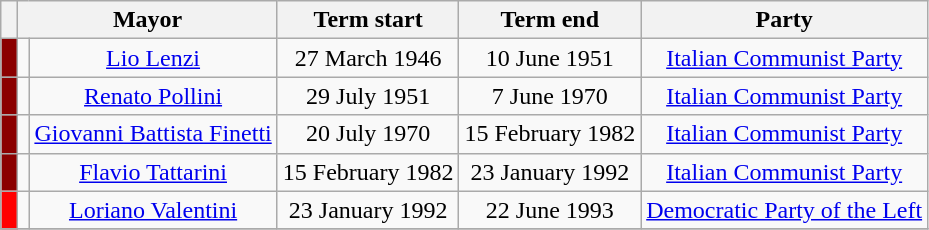<table class="wikitable" style="text-align: center;">
<tr>
<th class=unsortable> </th>
<th colspan=2>Mayor</th>
<th>Term start</th>
<th>Term end</th>
<th>Party</th>
</tr>
<tr>
<th style="background:#8B0000;"></th>
<td></td>
<td><a href='#'>Lio Lenzi</a></td>
<td>27 March 1946</td>
<td>10 June 1951</td>
<td><a href='#'>Italian Communist Party</a></td>
</tr>
<tr>
<th style="background:#8B0000;"></th>
<td></td>
<td><a href='#'>Renato Pollini</a></td>
<td>29 July 1951</td>
<td>7 June 1970</td>
<td><a href='#'>Italian Communist Party</a></td>
</tr>
<tr>
<th style="background:#8B0000;"></th>
<td></td>
<td><a href='#'>Giovanni Battista Finetti</a></td>
<td>20 July 1970</td>
<td>15 February 1982</td>
<td><a href='#'>Italian Communist Party</a></td>
</tr>
<tr>
<th style="background:#8B0000;"></th>
<td></td>
<td><a href='#'>Flavio Tattarini</a></td>
<td>15 February 1982</td>
<td>23 January 1992</td>
<td><a href='#'>Italian Communist Party</a></td>
</tr>
<tr>
<th style="background:#FF0000;"></th>
<td></td>
<td><a href='#'>Loriano Valentini</a></td>
<td>23 January 1992</td>
<td>22 June 1993</td>
<td><a href='#'>Democratic Party of the Left</a></td>
</tr>
<tr>
</tr>
</table>
